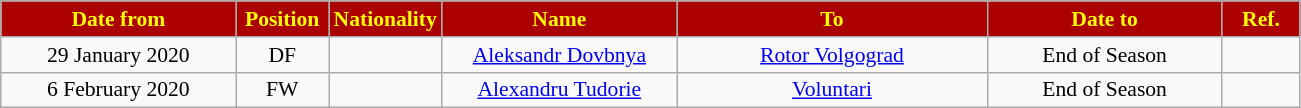<table class="wikitable" style="text-align:center; font-size:90%; ">
<tr>
<th style="background:#AA0000; color:yellow; width:150px;">Date from</th>
<th style="background:#AA0000; color:yellow; width:55px;">Position</th>
<th style="background:#AA0000; color:yellow; width:55px;">Nationality</th>
<th style="background:#AA0000; color:yellow; width:150px;">Name</th>
<th style="background:#AA0000; color:yellow; width:200px;">To</th>
<th style="background:#AA0000; color:yellow; width:150px;">Date to</th>
<th style="background:#AA0000; color:yellow; width:45px;">Ref.</th>
</tr>
<tr>
<td>29 January 2020</td>
<td>DF</td>
<td></td>
<td><a href='#'>Aleksandr Dovbnya</a></td>
<td><a href='#'>Rotor Volgograd</a></td>
<td>End of Season</td>
<td></td>
</tr>
<tr>
<td>6 February 2020</td>
<td>FW</td>
<td></td>
<td><a href='#'>Alexandru Tudorie</a></td>
<td><a href='#'>Voluntari</a></td>
<td>End of Season</td>
<td></td>
</tr>
</table>
